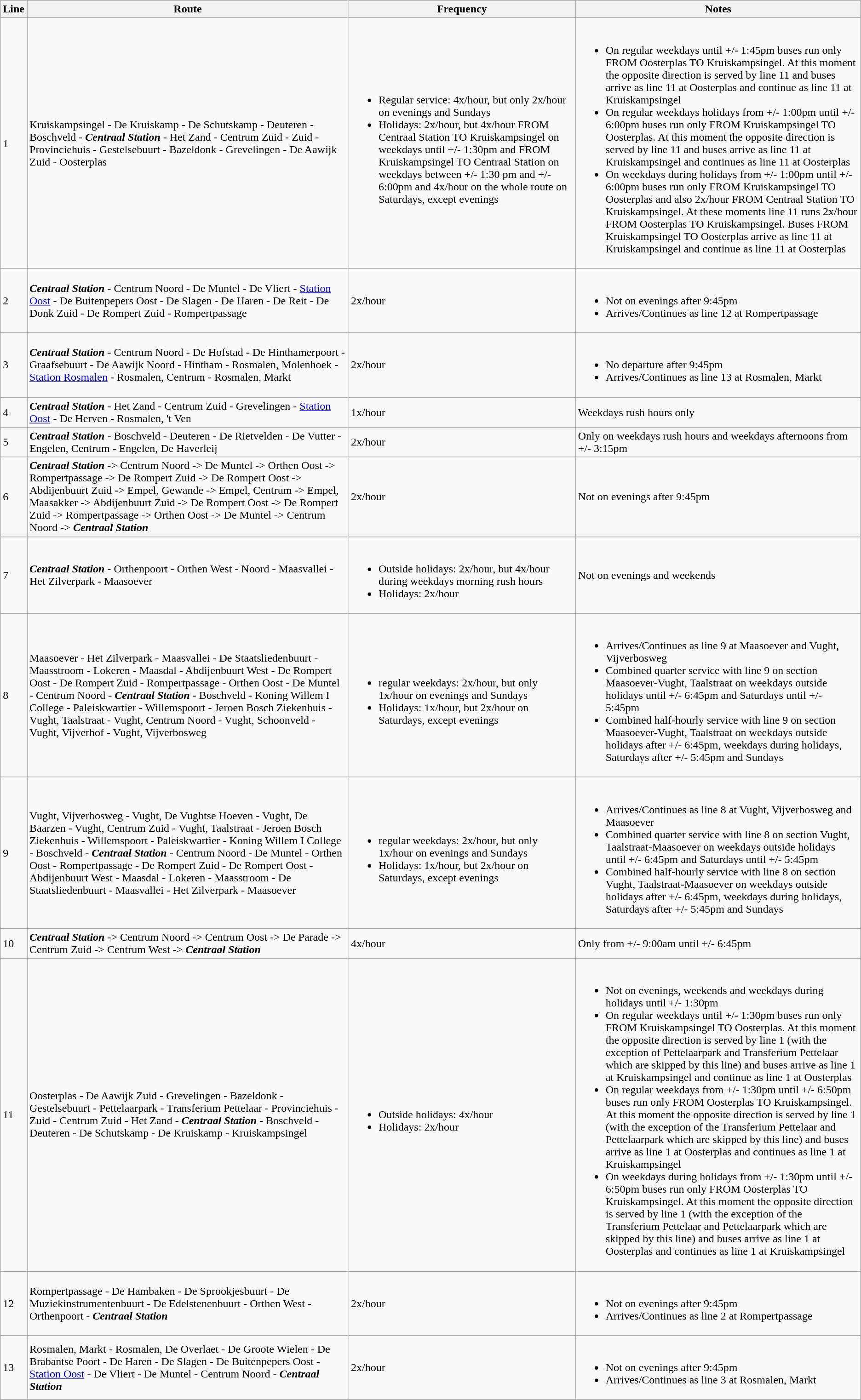<table class="wikitable vatop">
<tr>
<th>Line</th>
<th>Route</th>
<th>Frequency</th>
<th>Notes</th>
</tr>
<tr>
<td>1</td>
<td>Kruiskampsingel - De Kruiskamp - De Schutskamp - Deuteren - Boschveld - <strong><em>Centraal Station</em></strong> - Het Zand - Centrum Zuid - Zuid - Provinciehuis - Gestelsebuurt - Bazeldonk - Grevelingen - De Aawijk Zuid - Oosterplas</td>
<td><br><ul><li>Regular service: 4x/hour, but only 2x/hour on evenings and Sundays</li><li>Holidays: 2x/hour, but 4x/hour FROM Centraal Station TO Kruiskampsingel on weekdays until +/- 1:30pm and FROM Kruiskampsingel TO Centraal Station on weekdays between +/- 1:30 pm and +/- 6:00pm and 4x/hour on the whole route on Saturdays, except evenings</li></ul></td>
<td><br><ul><li>On regular weekdays until +/- 1:45pm buses run only FROM Oosterplas TO Kruiskampsingel. At this moment the opposite direction is served by line 11 and buses arrive as line 11 at Oosterplas and continue as line 11 at Kruiskampsingel</li><li>On regular weekdays holidays from +/- 1:00pm until +/- 6:00pm buses run only FROM Kruiskampsingel TO Oosterplas. At this moment the opposite direction is served by line 11 and buses arrive as line 11 at Kruiskampsingel and continues as line 11 at Oosterplas</li><li>On weekdays during holidays from +/- 1:00pm until +/- 6:00pm buses run only FROM Kruiskampsingel TO Oosterplas and also 2x/hour FROM Centraal Station TO Kruiskampsingel. At these moments line 11 runs 2x/hour FROM Oosterplas TO Kruiskampsingel. Buses FROM Kruiskampsingel TO Oosterplas arrive as line 11 at Kruiskampsingel and continue as line 11 at Oosterplas</li></ul></td>
</tr>
<tr>
<td>2</td>
<td><strong><em>Centraal Station</em></strong> - Centrum Noord - De Muntel - De Vliert - <a href='#'>Station Oost</a> - De Buitenpepers Oost - De Slagen - De Haren - De Reit - De Donk Zuid - De Rompert Zuid - Rompertpassage</td>
<td>2x/hour</td>
<td><br><ul><li>Not on evenings after 9:45pm</li><li>Arrives/Continues as line 12 at Rompertpassage</li></ul></td>
</tr>
<tr>
<td>3</td>
<td><strong><em>Centraal Station</em></strong> - Centrum Noord - De Hofstad - De Hinthamerpoort - Graafsebuurt - De Aawijk Noord - Hintham - Rosmalen, Molenhoek - <a href='#'>Station Rosmalen</a> - Rosmalen, Centrum - Rosmalen, Markt</td>
<td>2x/hour</td>
<td><br><ul><li>No departure after 9:45pm</li><li>Arrives/Continues as line 13 at Rosmalen, Markt</li></ul></td>
</tr>
<tr>
<td>4</td>
<td><strong><em>Centraal Station</em></strong> - Het Zand - Centrum Zuid - Grevelingen - <a href='#'>Station Oost</a> - De Herven - Rosmalen, 't Ven</td>
<td>1x/hour</td>
<td>Weekdays rush hours only</td>
</tr>
<tr>
<td>5</td>
<td><strong><em>Centraal Station</em></strong> - Boschveld - Deuteren - De Rietvelden - De Vutter - Engelen, Centrum - Engelen, De Haverleij</td>
<td>2x/hour</td>
<td>Only on weekdays rush hours and weekdays afternoons from +/- 3:15pm</td>
</tr>
<tr>
<td>6</td>
<td><strong><em>Centraal Station</em></strong> -> Centrum Noord -> De Muntel -> Orthen Oost -> Rompertpassage -> De Rompert Zuid -> De Rompert Oost -> Abdijenbuurt Zuid -> Empel, Gewande -> Empel, Centrum -> Empel, Maasakker -> Abdijenbuurt Zuid -> De Rompert Oost -> De Rompert Zuid -> Rompertpassage -> Orthen Oost -> De Muntel -> Centrum Noord -> <strong><em>Centraal Station</em></strong></td>
<td>2x/hour</td>
<td>Not on evenings after 9:45pm</td>
</tr>
<tr>
<td>7</td>
<td><strong><em>Centraal Station</em></strong> - Orthenpoort - Orthen West - Noord - Maasvallei - Het Zilverpark - Maasoever</td>
<td><br><ul><li>Outside holidays: 2x/hour, but 4x/hour during weekdays morning rush hours</li><li>Holidays: 2x/hour</li></ul></td>
<td>Not on evenings and weekends</td>
</tr>
<tr>
<td>8</td>
<td>Maasoever - Het Zilverpark - Maasvallei - De Staatsliedenbuurt - Maasstroom - Lokeren - Maasdal - Abdijenbuurt West - De Rompert Oost - De Rompert Zuid - Rompertpassage - Orthen Oost - De Muntel - Centrum Noord - <strong><em>Centraal Station</em></strong> - Boschveld - Koning Willem I College - Paleiskwartier - Willemspoort - Jeroen Bosch Ziekenhuis - Vught, Taalstraat - Vught, Centrum Noord - Vught, Schoonveld - Vught, Vijverhof - Vught, Vijverbosweg</td>
<td><br><ul><li>regular weekdays: 2x/hour, but only 1x/hour on evenings and Sundays</li><li>Holidays: 1x/hour, but 2x/hour on Saturdays, except evenings</li></ul></td>
<td><br><ul><li>Arrives/Continues as line 9 at Maasoever and Vught, Vijverbosweg</li><li>Combined quarter service with line 9 on section Maasoever-Vught, Taalstraat on weekdays outside holidays until +/- 6:45pm and Saturdays until +/- 5:45pm</li><li>Combined half-hourly service with line 9 on section Maasoever-Vught, Taalstraat on weekdays outside holidays after +/- 6:45pm, weekdays during holidays, Saturdays after +/- 5:45pm and Sundays</li></ul></td>
</tr>
<tr>
<td>9</td>
<td>Vught, Vijverbosweg - Vught, De Vughtse Hoeven - Vught, De Baarzen - Vught, Centrum Zuid - Vught, Taalstraat - Jeroen Bosch Ziekenhuis - Willemspoort - Paleiskwartier - Koning Willem I College - Boschveld - <strong><em>Centraal Station</em></strong> - Centrum Noord - De Muntel - Orthen Oost - Rompertpassage - De Rompert Zuid - De Rompert Oost - Abdijenbuurt West - Maasdal - Lokeren - Maasstroom - De Staatsliedenbuurt -  Maasvallei - Het Zilverpark - Maasoever</td>
<td><br><ul><li>regular weekdays: 2x/hour, but only 1x/hour on evenings and Sundays</li><li>Holidays: 1x/hour, but 2x/hour on Saturdays, except evenings</li></ul></td>
<td><br><ul><li>Arrives/Continues as line 8 at Vught, Vijverbosweg and Maasoever</li><li>Combined quarter service with line 8 on section Vught, Taalstraat-Maasoever on weekdays outside holidays until +/- 6:45pm and Saturdays until +/- 5:45pm</li><li>Combined half-hourly service with line 8 on section Vught, Taalstraat-Maasoever on weekdays outside holidays after +/- 6:45pm, weekdays during holidays, Saturdays after +/- 5:45pm and Sundays</li></ul></td>
</tr>
<tr>
<td>10</td>
<td><strong><em>Centraal Station</em></strong> -> Centrum Noord -> Centrum Oost -> De Parade -> Centrum Zuid -> Centrum West -> <strong><em>Centraal Station</em></strong></td>
<td>4x/hour</td>
<td>Only from +/- 9:00am until +/- 6:45pm</td>
</tr>
<tr>
<td>11</td>
<td>Oosterplas - De Aawijk Zuid - Grevelingen - Bazeldonk - Gestelsebuurt - Pettelaarpark - Transferium Pettelaar - Provinciehuis - Zuid - Centrum Zuid - Het Zand - <strong><em>Centraal Station</em></strong> - Boschveld - Deuteren - De Schutskamp - De Kruiskamp - Kruiskampsingel</td>
<td><br><ul><li>Outside holidays: 4x/hour</li><li>Holidays: 2x/hour</li></ul></td>
<td><br><ul><li>Not on evenings, weekends and weekdays during holidays until +/- 1:30pm</li><li>On regular weekdays until +/- 1:30pm buses run only FROM Kruiskampsingel TO Oosterplas. At this moment the opposite direction is served by line 1 (with the exception of Pettelaarpark and Transferium Pettelaar which are skipped by this line) and buses arrive as line 1 at Kruiskampsingel and continue as line 1 at Oosterplas</li><li>On regular weekdays from +/- 1:30pm until +/- 6:50pm buses run only FROM Oosterplas TO Kruiskampsingel. At this moment the opposite direction is served by line 1 (with the exception of the Transferium Pettelaar and Pettelaarpark which are skipped by this line) and buses arrive as line 1 at Oosterplas and continues as line 1 at Kruiskampsingel</li><li>On weekdays during holidays from +/- 1:30pm until +/- 6:50pm buses run only FROM Oosterplas TO Kruiskampsingel. At this moment the opposite direction is served by line 1 (with the exception of the Transferium Pettelaar and Pettelaarpark which are skipped by this line) and buses arrive as line 1 at Oosterplas and continues as line 1 at Kruiskampsingel</li></ul></td>
</tr>
<tr>
<td>12</td>
<td>Rompertpassage - De Hambaken - De Sprookjesbuurt - De Muziekinstrumentenbuurt - De Edelstenenbuurt - Orthen West - Orthenpoort - <strong><em>Centraal Station</em></strong></td>
<td>2x/hour</td>
<td><br><ul><li>Not on evenings after 9:45pm</li><li>Arrives/Continues as line 2 at Rompertpassage</li></ul></td>
</tr>
<tr>
<td>13</td>
<td>Rosmalen, Markt - Rosmalen, De Overlaet - De Groote Wielen - De Brabantse Poort - De Haren - De Slagen - De Buitenpepers Oost - <a href='#'>Station Oost</a> - De Vliert - De Muntel - Centrum Noord - <strong><em>Centraal Station</em></strong></td>
<td>2x/hour</td>
<td><br><ul><li>Not on evenings after 9:45pm</li><li>Arrives/Continues as line 3 at Rosmalen, Markt</li></ul></td>
</tr>
<tr>
</tr>
</table>
